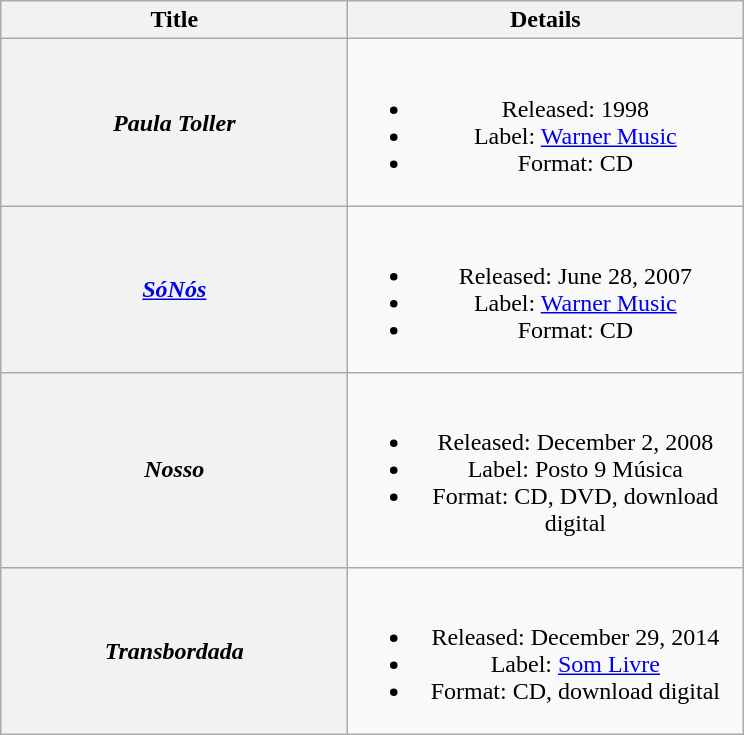<table class="wikitable plainrowheaders" style="text-align:center;">
<tr>
<th scope="col" style="width:14em;">Title</th>
<th scope="col" style="width:16em;">Details</th>
</tr>
<tr>
<th scope="row"><em>Paula Toller</em></th>
<td><br><ul><li>Released: 1998</li><li>Label: <a href='#'>Warner Music</a></li><li>Format: CD</li></ul></td>
</tr>
<tr>
<th scope="row"><em><a href='#'>SóNós</a></em></th>
<td><br><ul><li>Released: June 28, 2007</li><li>Label: <a href='#'>Warner Music</a></li><li>Format: CD</li></ul></td>
</tr>
<tr>
<th scope="row"><em>Nosso</em></th>
<td><br><ul><li>Released: December 2, 2008</li><li>Label: Posto 9 Música</li><li>Format: CD, DVD, download digital</li></ul></td>
</tr>
<tr>
<th scope="row"><em>Transbordada</em></th>
<td><br><ul><li>Released: December 29, 2014</li><li>Label: <a href='#'>Som Livre</a></li><li>Format: CD, download digital</li></ul></td>
</tr>
</table>
